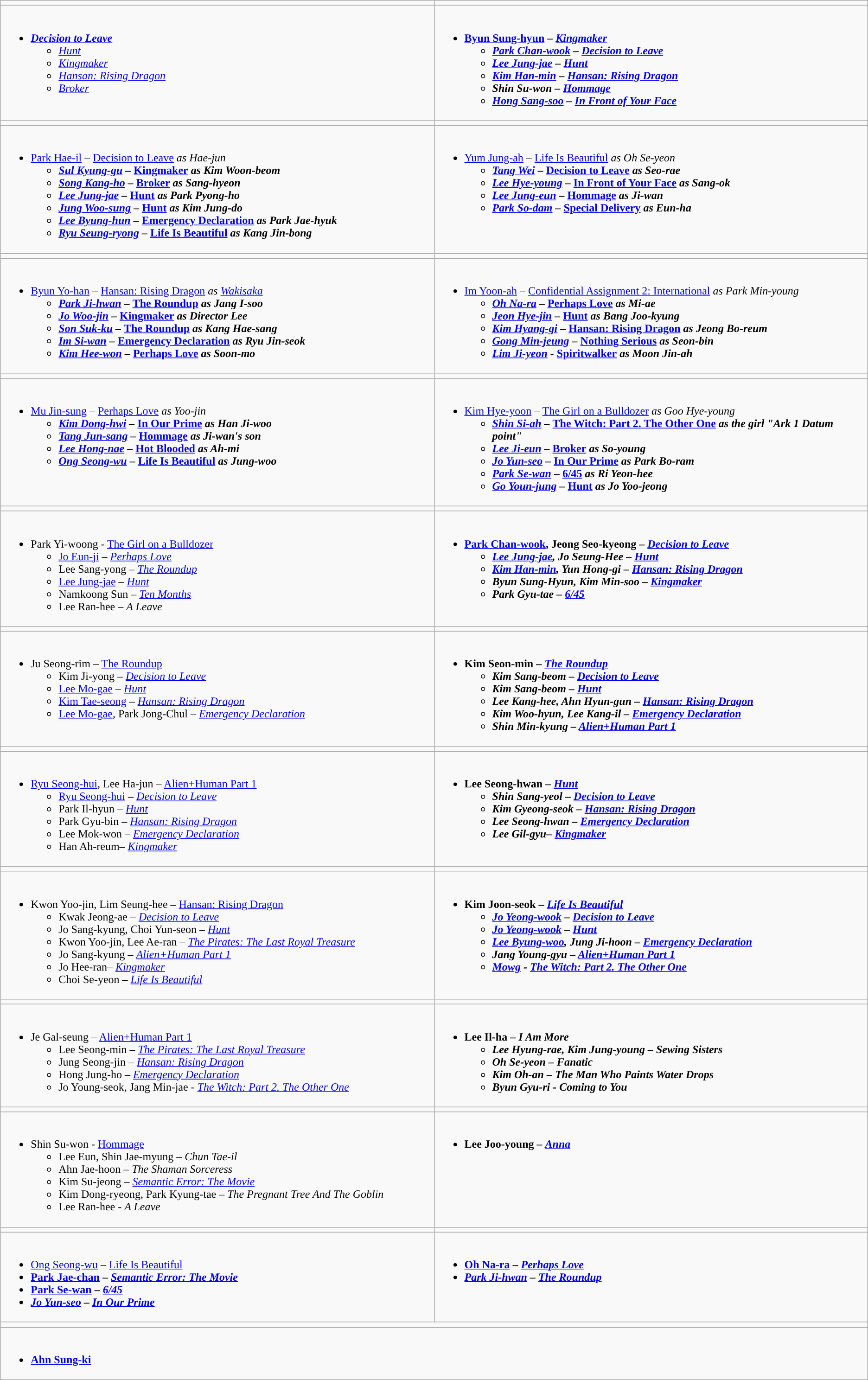<table class="wikitable">
<tr>
<td style="vertical-align:top; width:50%;"></td>
<td style="vertical-align:top; width:50%;"></td>
</tr>
<tr>
<td valign="top"><br><ul><li><strong><em><a href='#'>Decision to Leave</a></em></strong><ul><li><em><a href='#'>Hunt</a></em></li><li><em><a href='#'>Kingmaker</a></em></li><li><em><a href='#'>Hansan: Rising Dragon</a></em></li><li><em><a href='#'>Broker</a></em></li></ul></li></ul></td>
<td valign="top"><br><ul><li><strong><a href='#'>Byun Sung-hyun</a> – <em><a href='#'>Kingmaker</a><strong><em><ul><li><a href='#'>Park Chan-wook</a> – </em><a href='#'>Decision to Leave</a><em></li><li><a href='#'>Lee Jung-jae</a> – </em><a href='#'>Hunt</a><em></li><li><a href='#'>Kim Han-min</a> – </em><a href='#'>Hansan: Rising Dragon</a><em></li><li>Shin Su-won – </em><a href='#'>Hommage</a><em></li><li><a href='#'>Hong Sang-soo</a> – </em><a href='#'>In Front of Your Face</a><em></li></ul></li></ul></td>
</tr>
<tr>
<td style="vertical-align:top; width:50%;"></td>
<td style="vertical-align:top; width:50%;"></td>
</tr>
<tr>
<td valign="top"><br><ul><li></strong><a href='#'>Park Hae-il</a> – </em><a href='#'>Decision to Leave</a><em> as Hae-jun<strong><ul><li><a href='#'>Sul Kyung-gu</a> – </em><a href='#'>Kingmaker</a><em> as Kim Woon-beom</li><li><a href='#'>Song Kang-ho</a> – </em><a href='#'>Broker</a><em> as Sang-hyeon</li><li><a href='#'>Lee Jung-jae</a> – </em><a href='#'>Hunt</a><em> as Park Pyong-ho</li><li><a href='#'>Jung Woo-sung</a> – </em><a href='#'>Hunt</a><em> as Kim Jung-do</li><li><a href='#'>Lee Byung-hun</a> – </em><a href='#'>Emergency Declaration</a><em> as Park Jae-hyuk</li><li><a href='#'>Ryu Seung-ryong</a> – </em><a href='#'>Life Is Beautiful</a><em> as Kang Jin-bong</li></ul></li></ul></td>
<td valign="top"><br><ul><li></strong><a href='#'>Yum Jung-ah</a> – </em><a href='#'>Life Is Beautiful</a><em> as Oh Se-yeon<strong><ul><li><a href='#'>Tang Wei</a> – </em><a href='#'>Decision to Leave</a><em> as Seo-rae</li><li><a href='#'>Lee Hye-young</a> – </em><a href='#'>In Front of Your Face</a><em> as Sang-ok</li><li><a href='#'>Lee Jung-eun</a> – </em><a href='#'>Hommage</a><em> as Ji-wan</li><li><a href='#'>Park So-dam</a> – </em><a href='#'>Special Delivery</a><em> as Eun-ha</li></ul></li></ul></td>
</tr>
<tr>
<td style="vertical-align:top; width:50%;"></td>
<td style="vertical-align:top; width:50%;"></td>
</tr>
<tr>
<td valign="top"><br><ul><li></strong><a href='#'>Byun Yo-han</a> – </em><a href='#'>Hansan: Rising Dragon</a><em> as <a href='#'>Wakisaka</a><strong><ul><li><a href='#'>Park Ji-hwan</a> – </em><a href='#'>The Roundup</a><em> as Jang I-soo</li><li><a href='#'>Jo Woo-jin</a> – </em><a href='#'>Kingmaker</a><em> as Director Lee</li><li><a href='#'>Son Suk-ku</a> – </em><a href='#'>The Roundup</a><em> as Kang Hae-sang</li><li><a href='#'>Im Si-wan</a> – </em><a href='#'>Emergency Declaration</a><em> as Ryu Jin-seok</li><li><a href='#'>Kim Hee-won</a> – </em><a href='#'>Perhaps Love</a><em> as Soon-mo</li></ul></li></ul></td>
<td valign="top"><br><ul><li></strong><a href='#'>Im Yoon-ah</a> – </em><a href='#'>Confidential Assignment 2: International</a><em> as Park Min-young<strong><ul><li><a href='#'>Oh Na-ra</a> – </em><a href='#'>Perhaps Love</a><em> as Mi-ae</li><li><a href='#'>Jeon Hye-jin</a> – </em><a href='#'>Hunt</a><em> as Bang Joo-kyung</li><li><a href='#'>Kim Hyang-gi</a> – </em><a href='#'>Hansan: Rising Dragon</a><em> as  Jeong Bo-reum</li><li><a href='#'>Gong Min-jeung</a> – </em><a href='#'>Nothing Serious</a><em> as Seon-bin</li><li><a href='#'>Lim Ji-yeon</a> - </em><a href='#'>Spiritwalker</a><em> as Moon Jin-ah</li></ul></li></ul></td>
</tr>
<tr>
<td style="vertical-align:top; width:50%;"></td>
<td style="vertical-align:top; width:50%;"></td>
</tr>
<tr>
<td valign="top"><br><ul><li></strong><a href='#'>Mu Jin-sung</a> – </em><a href='#'>Perhaps Love</a><em> as Yoo-jin <strong><ul><li><a href='#'>Kim Dong-hwi</a> – </em><a href='#'>In Our Prime</a><em> as  Han Ji-woo</li><li><a href='#'>Tang Jun-sang</a> – </em><a href='#'>Hommage</a><em> as Ji-wan's son</li><li><a href='#'>Lee Hong-nae</a> – </em><a href='#'>Hot Blooded</a><em> as Ah-mi</li><li><a href='#'>Ong Seong-wu</a> – </em><a href='#'>Life Is Beautiful</a><em> as Jung-woo</li></ul></li></ul></td>
<td valign="top"><br><ul><li></strong><a href='#'>Kim Hye-yoon</a> – </em><a href='#'>The Girl on a Bulldozer</a><em> as Goo Hye-young <strong><ul><li><a href='#'>Shin Si-ah</a> – </em><a href='#'>The Witch: Part 2. The Other One</a><em> as the girl "Ark 1 Datum point"</li><li><a href='#'>Lee Ji-eun</a> – </em><a href='#'>Broker</a><em> as So-young</li><li><a href='#'>Jo Yun-seo</a> – </em><a href='#'>In Our Prime</a><em> as Park Bo-ram</li><li><a href='#'>Park Se-wan</a> – </em><a href='#'>6/45</a><em> as Ri Yeon-hee</li><li><a href='#'>Go Youn-jung</a> – </em><a href='#'>Hunt</a><em> as Jo Yoo-jeong</li></ul></li></ul></td>
</tr>
<tr>
<td style="vertical-align:top; width:50%;"></td>
<td style="vertical-align:top; width:50%;"></td>
</tr>
<tr>
<td valign="top"><br><ul><li></strong>Park Yi-woong - </em><a href='#'>The Girl on a Bulldozer</a></em></strong><ul><li><a href='#'>Jo Eun-ji</a> – <em><a href='#'>Perhaps Love</a></em></li><li>Lee Sang-yong – <em><a href='#'>The Roundup</a></em></li><li><a href='#'>Lee Jung-jae</a> – <em><a href='#'>Hunt</a></em></li><li>Namkoong Sun – <em><a href='#'>Ten Months</a></em></li><li>Lee Ran-hee – <em>A Leave</em></li></ul></li></ul></td>
<td valign="top"><br><ul><li><strong><a href='#'>Park Chan-wook</a>, Jeong Seo-kyeong – <em><a href='#'>Decision to Leave</a><strong><em><ul><li><a href='#'>Lee Jung-jae</a>, Jo Seung-Hee – </em><a href='#'>Hunt</a><em></li><li><a href='#'>Kim Han-min</a>, Yun Hong-gi – </em><a href='#'>Hansan: Rising Dragon</a><em></li><li>Byun Sung-Hyun, Kim Min-soo – </em><a href='#'>Kingmaker</a><em></li><li>Park Gyu-tae – </em><a href='#'>6/45</a><em></li></ul></li></ul></td>
</tr>
<tr>
<td style="vertical-align:top; width:50%;"></td>
<td style="vertical-align:top; width:50%;"></td>
</tr>
<tr>
<td valign="top"><br><ul><li></strong>Ju Seong-rim – </em><a href='#'>The Roundup</a></em></strong><ul><li>Kim Ji-yong – <em><a href='#'>Decision to Leave</a></em></li><li><a href='#'>Lee Mo-gae</a> – <em><a href='#'>Hunt</a></em></li><li><a href='#'>Kim Tae-seong</a> – <em><a href='#'>Hansan: Rising Dragon</a></em></li><li><a href='#'>Lee Mo-gae</a>, Park Jong-Chul – <em><a href='#'>Emergency Declaration</a></em></li></ul></li></ul></td>
<td valign="top"><br><ul><li><strong>Kim Seon-min – <em><a href='#'>The Roundup</a><strong><em><ul><li>Kim Sang-beom – </em><a href='#'>Decision to Leave</a><em></li><li>Kim Sang-beom – </em><a href='#'>Hunt</a><em></li><li>Lee Kang-hee, Ahn Hyun-gun – </em><a href='#'>Hansan: Rising Dragon</a><em></li><li>Kim Woo-hyun, Lee Kang-il – </em><a href='#'>Emergency Declaration</a><em></li><li>Shin Min-kyung – </em><a href='#'>Alien+Human Part 1</a><em></li></ul></li></ul></td>
</tr>
<tr>
<td style="vertical-align:top; width:50%;"></td>
<td style="vertical-align:top; width:50%;"></td>
</tr>
<tr>
<td valign="top"><br><ul><li></strong><a href='#'>Ryu Seong-hui</a>, Lee Ha-jun – </em><a href='#'>Alien+Human Part 1</a></em></strong><ul><li><a href='#'>Ryu Seong-hui</a> – <em><a href='#'>Decision to Leave</a></em></li><li>Park Il-hyun – <em><a href='#'>Hunt</a></em></li><li>Park Gyu-bin – <em><a href='#'>Hansan: Rising Dragon</a></em></li><li>Lee Mok-won – <em><a href='#'>Emergency Declaration</a></em></li><li>Han Ah-reum– <em><a href='#'>Kingmaker</a></em></li></ul></li></ul></td>
<td valign="top"><br><ul><li><strong>Lee Seong-hwan – <em><a href='#'>Hunt</a><strong><em><ul><li>Shin Sang-yeol – </em><a href='#'>Decision to Leave</a><em></li><li>Kim Gyeong-seok – </em><a href='#'>Hansan: Rising Dragon</a><em></li><li>Lee Seong-hwan – </em><a href='#'>Emergency Declaration</a><em></li><li>Lee Gil-gyu– </em><a href='#'>Kingmaker</a><em></li></ul></li></ul></td>
</tr>
<tr>
<td style="vertical-align:top; width:50%;"></td>
<td style="vertical-align:top; width:50%;"></td>
</tr>
<tr>
<td valign="top"><br><ul><li></strong>Kwon Yoo-jin, Lim Seung-hee – </em><a href='#'>Hansan: Rising Dragon</a></em></strong><ul><li>Kwak Jeong-ae – <em><a href='#'>Decision to Leave</a></em></li><li>Jo Sang-kyung, Choi Yun-seon – <em><a href='#'>Hunt</a></em></li><li>Kwon Yoo-jin, Lee Ae-ran – <em><a href='#'>The Pirates: The Last Royal Treasure</a></em></li><li>Jo Sang-kyung – <em><a href='#'>Alien+Human Part 1</a></em></li><li>Jo Hee-ran– <em><a href='#'>Kingmaker</a></em></li><li>Choi Se-yeon – <em><a href='#'>Life Is Beautiful</a></em></li></ul></li></ul></td>
<td valign="top"><br><ul><li><strong>Kim Joon-seok – <em><a href='#'>Life Is Beautiful</a><strong><em><ul><li><a href='#'>Jo Yeong-wook</a> – </em><a href='#'>Decision to Leave</a><em></li><li><a href='#'>Jo Yeong-wook</a> – </em><a href='#'>Hunt</a><em></li><li><a href='#'>Lee Byung-woo</a>, Jung Ji-hoon – </em><a href='#'>Emergency Declaration</a><em></li><li>Jang Young-gyu – </em><a href='#'>Alien+Human Part 1</a><em></li><li><a href='#'>Mowg</a> - </em><a href='#'>The Witch: Part 2. The Other One</a><em></li></ul></li></ul></td>
</tr>
<tr>
<td style="vertical-align:top; width:50%;"></td>
<td style="vertical-align:top; width:50%;"></td>
</tr>
<tr>
<td valign="top"><br><ul><li></strong>Je Gal-seung – </em><a href='#'>Alien+Human Part 1</a></em></strong><ul><li>Lee Seong-min – <em><a href='#'>The Pirates: The Last Royal Treasure</a></em></li><li>Jung Seong-jin – <em><a href='#'>Hansan: Rising Dragon</a></em></li><li>Hong Jung-ho – <em><a href='#'>Emergency Declaration</a></em></li><li>Jo Young-seok, Jang Min-jae - <em><a href='#'>The Witch: Part 2. The Other One</a></em></li></ul></li></ul></td>
<td valign="top"><br><ul><li><strong>Lee Il-ha – <em>I Am More<strong><em><ul><li>Lee Hyung-rae, Kim Jung-young – </em>Sewing Sisters<em></li><li>Oh Se-yeon – </em>Fanatic<em></li><li>Kim Oh-an – </em>The Man Who Paints Water Drops<em></li><li>Byun Gyu-ri - </em>Coming to You<em></li></ul></li></ul></td>
</tr>
<tr>
<td style="vertical-align:top; width:50%;"></td>
<td style="vertical-align:top; width:50%;"></td>
</tr>
<tr>
<td valign="top"><br><ul><li></strong>Shin Su-won</em> - <a href='#'>Hommage</a></em></strong><ul><li>Lee Eun, Shin Jae-myung – <em>Chun Tae-il</em></li><li>Ahn Jae-hoon – <em>The Shaman Sorceress</em></li><li>Kim Su-jeong – <em><a href='#'>Semantic Error: The Movie</a></em></li><li>Kim Dong-ryeong, Park Kyung-tae – <em>The Pregnant Tree And The Goblin</em></li><li>Lee Ran-hee - <em>A Leave</em></li></ul></li></ul></td>
<td valign="top"><br><ul><li><strong>Lee Joo-young – <em><a href='#'>Anna</a><strong><em></li></ul></td>
</tr>
<tr>
<td style="vertical-align:top; width:50%;"></td>
<td style="vertical-align:top; width:50%;"></td>
</tr>
<tr>
<td valign="top"><br><ul><li></strong><a href='#'>Ong Seong-wu</a> – </em><a href='#'>Life Is Beautiful</a></em></strong></li><li><strong><a href='#'>Park Jae-chan</a> – <em><a href='#'>Semantic Error: The Movie</a></em> </strong></li><li><strong><a href='#'>Park Se-wan</a> – <em><a href='#'>6/45</a><strong><em></li><li></strong><a href='#'>Jo Yun-seo</a> – </em><a href='#'>In Our Prime</a></em></strong></li></ul></td>
<td valign="top"><br><ul><li><strong><a href='#'>Oh Na-ra</a> – <em><a href='#'>Perhaps Love</a><strong><em></li><li></strong><a href='#'>Park Ji-hwan</a> – </em><a href='#'>The Roundup</a></em></strong></li></ul></td>
</tr>
<tr>
<td colspan=2 style="vertical-align:top; width:50%;"></td>
</tr>
<tr>
<td colspan=2 valign="top"><br><ul><li><strong><a href='#'>Ahn Sung-ki</a></strong></li></ul></td>
</tr>
</table>
